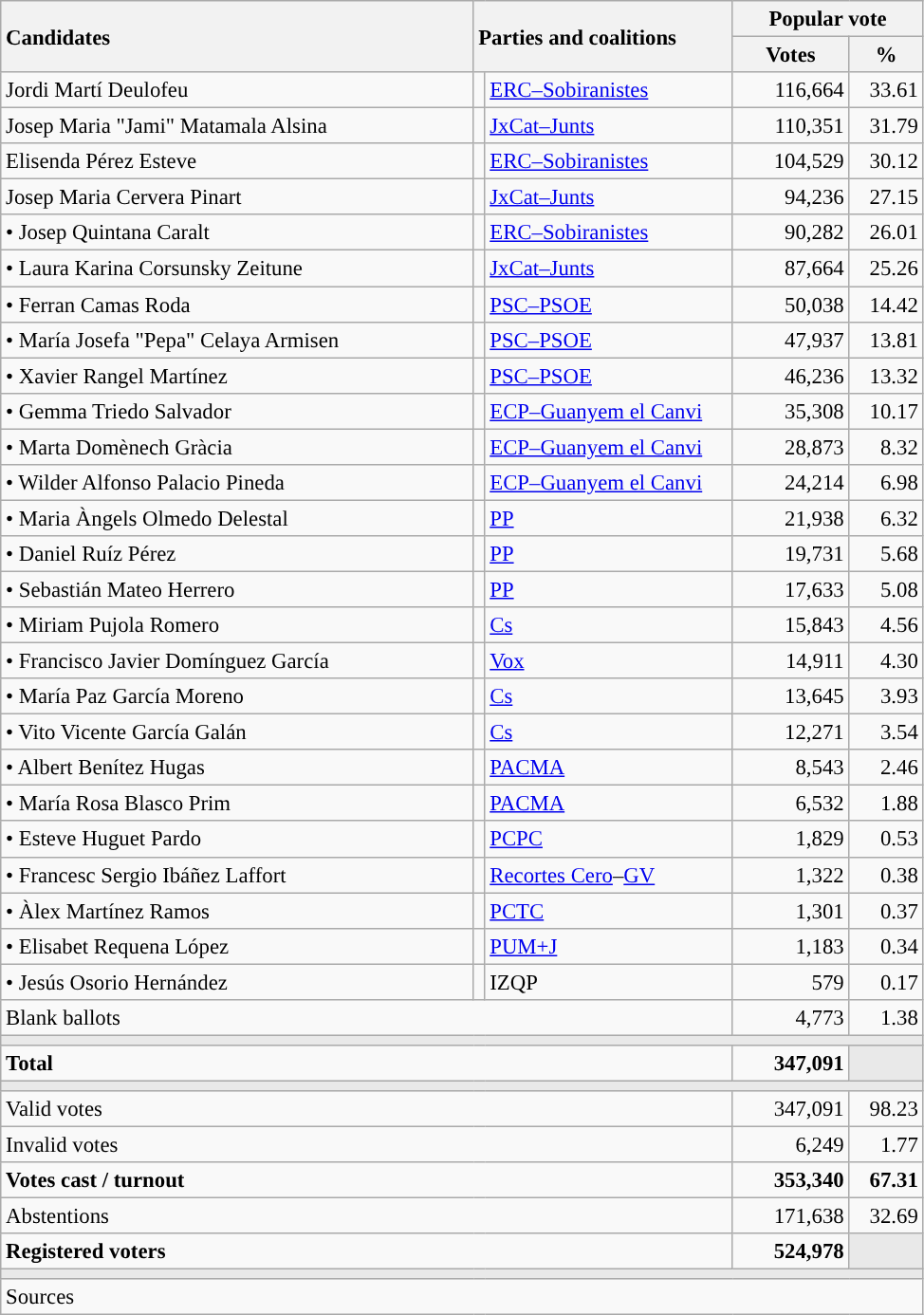<table class="wikitable" style="text-align:right; font-size:95%;">
<tr>
<th style="text-align:left;" rowspan="2" width="325">Candidates</th>
<th style="text-align:left;" rowspan="2" colspan="2" width="175">Parties and coalitions</th>
<th colspan="2">Popular vote</th>
</tr>
<tr>
<th width="75">Votes</th>
<th width="45">%</th>
</tr>
<tr>
<td align="left"> Jordi Martí Deulofeu</td>
<td width="1" style="color:inherit;background:"></td>
<td align="left"><a href='#'>ERC–Sobiranistes</a></td>
<td>116,664</td>
<td>33.61</td>
</tr>
<tr>
<td align="left"> Josep Maria "Jami" Matamala Alsina</td>
<td style="color:inherit;background:"></td>
<td align="left"><a href='#'>JxCat–Junts</a></td>
<td>110,351</td>
<td>31.79</td>
</tr>
<tr>
<td align="left"> Elisenda Pérez Esteve</td>
<td style="color:inherit;background:"></td>
<td align="left"><a href='#'>ERC–Sobiranistes</a></td>
<td>104,529</td>
<td>30.12</td>
</tr>
<tr>
<td align="left"> Josep Maria Cervera Pinart</td>
<td style="color:inherit;background:"></td>
<td align="left"><a href='#'>JxCat–Junts</a></td>
<td>94,236</td>
<td>27.15</td>
</tr>
<tr>
<td align="left">• Josep Quintana Caralt</td>
<td style="color:inherit;background:"></td>
<td align="left"><a href='#'>ERC–Sobiranistes</a></td>
<td>90,282</td>
<td>26.01</td>
</tr>
<tr>
<td align="left">• Laura Karina Corsunsky Zeitune</td>
<td style="color:inherit;background:"></td>
<td align="left"><a href='#'>JxCat–Junts</a></td>
<td>87,664</td>
<td>25.26</td>
</tr>
<tr>
<td align="left">• Ferran Camas Roda</td>
<td style="color:inherit;background:"></td>
<td align="left"><a href='#'>PSC–PSOE</a></td>
<td>50,038</td>
<td>14.42</td>
</tr>
<tr>
<td align="left">• María Josefa "Pepa" Celaya Armisen</td>
<td style="color:inherit;background:"></td>
<td align="left"><a href='#'>PSC–PSOE</a></td>
<td>47,937</td>
<td>13.81</td>
</tr>
<tr>
<td align="left">• Xavier Rangel Martínez</td>
<td style="color:inherit;background:"></td>
<td align="left"><a href='#'>PSC–PSOE</a></td>
<td>46,236</td>
<td>13.32</td>
</tr>
<tr>
<td align="left">• Gemma Triedo Salvador</td>
<td style="color:inherit;background:"></td>
<td align="left"><a href='#'>ECP–Guanyem el Canvi</a></td>
<td>35,308</td>
<td>10.17</td>
</tr>
<tr>
<td align="left">• Marta Domènech Gràcia</td>
<td style="color:inherit;background:"></td>
<td align="left"><a href='#'>ECP–Guanyem el Canvi</a></td>
<td>28,873</td>
<td>8.32</td>
</tr>
<tr>
<td align="left">• Wilder Alfonso Palacio Pineda</td>
<td style="color:inherit;background:"></td>
<td align="left"><a href='#'>ECP–Guanyem el Canvi</a></td>
<td>24,214</td>
<td>6.98</td>
</tr>
<tr>
<td align="left">• Maria Àngels Olmedo Delestal</td>
<td style="color:inherit;background:"></td>
<td align="left"><a href='#'>PP</a></td>
<td>21,938</td>
<td>6.32</td>
</tr>
<tr>
<td align="left">• Daniel Ruíz Pérez</td>
<td style="color:inherit;background:"></td>
<td align="left"><a href='#'>PP</a></td>
<td>19,731</td>
<td>5.68</td>
</tr>
<tr>
<td align="left">• Sebastián Mateo Herrero</td>
<td style="color:inherit;background:"></td>
<td align="left"><a href='#'>PP</a></td>
<td>17,633</td>
<td>5.08</td>
</tr>
<tr>
<td align="left">• Miriam Pujola Romero</td>
<td style="color:inherit;background:"></td>
<td align="left"><a href='#'>Cs</a></td>
<td>15,843</td>
<td>4.56</td>
</tr>
<tr>
<td align="left">• Francisco Javier Domínguez García</td>
<td style="color:inherit;background:"></td>
<td align="left"><a href='#'>Vox</a></td>
<td>14,911</td>
<td>4.30</td>
</tr>
<tr>
<td align="left">• María Paz García Moreno</td>
<td style="color:inherit;background:"></td>
<td align="left"><a href='#'>Cs</a></td>
<td>13,645</td>
<td>3.93</td>
</tr>
<tr>
<td align="left">• Vito Vicente García Galán</td>
<td style="color:inherit;background:"></td>
<td align="left"><a href='#'>Cs</a></td>
<td>12,271</td>
<td>3.54</td>
</tr>
<tr>
<td align="left">• Albert Benítez Hugas</td>
<td style="color:inherit;background:"></td>
<td align="left"><a href='#'>PACMA</a></td>
<td>8,543</td>
<td>2.46</td>
</tr>
<tr>
<td align="left">• María Rosa Blasco Prim</td>
<td style="color:inherit;background:"></td>
<td align="left"><a href='#'>PACMA</a></td>
<td>6,532</td>
<td>1.88</td>
</tr>
<tr>
<td align="left">• Esteve Huguet Pardo</td>
<td style="color:inherit;background:"></td>
<td align="left"><a href='#'>PCPC</a></td>
<td>1,829</td>
<td>0.53</td>
</tr>
<tr>
<td align="left">• Francesc Sergio Ibáñez Laffort</td>
<td style="color:inherit;background:"></td>
<td align="left"><a href='#'>Recortes Cero</a>–<a href='#'>GV</a></td>
<td>1,322</td>
<td>0.38</td>
</tr>
<tr>
<td align="left">• Àlex Martínez Ramos</td>
<td style="color:inherit;background:"></td>
<td align="left"><a href='#'>PCTC</a></td>
<td>1,301</td>
<td>0.37</td>
</tr>
<tr>
<td align="left">• Elisabet Requena López</td>
<td style="color:inherit;background:"></td>
<td align="left"><a href='#'>PUM+J</a></td>
<td>1,183</td>
<td>0.34</td>
</tr>
<tr>
<td align="left">• Jesús Osorio Hernández</td>
<td style="color:inherit;background:"></td>
<td align="left">IZQP</td>
<td>579</td>
<td>0.17</td>
</tr>
<tr>
<td align="left" colspan="3">Blank ballots</td>
<td>4,773</td>
<td>1.38</td>
</tr>
<tr>
<td colspan="5" bgcolor="#E9E9E9"></td>
</tr>
<tr style="font-weight:bold;">
<td align="left" colspan="3">Total</td>
<td>347,091</td>
<td bgcolor="#E9E9E9"></td>
</tr>
<tr>
<td colspan="5" bgcolor="#E9E9E9"></td>
</tr>
<tr>
<td align="left" colspan="3">Valid votes</td>
<td>347,091</td>
<td>98.23</td>
</tr>
<tr>
<td align="left" colspan="3">Invalid votes</td>
<td>6,249</td>
<td>1.77</td>
</tr>
<tr style="font-weight:bold;">
<td align="left" colspan="3">Votes cast / turnout</td>
<td>353,340</td>
<td>67.31</td>
</tr>
<tr>
<td align="left" colspan="3">Abstentions</td>
<td>171,638</td>
<td>32.69</td>
</tr>
<tr style="font-weight:bold;">
<td align="left" colspan="3">Registered voters</td>
<td>524,978</td>
<td bgcolor="#E9E9E9"></td>
</tr>
<tr>
<td colspan="5" bgcolor="#E9E9E9"></td>
</tr>
<tr>
<td align="left" colspan="5">Sources</td>
</tr>
</table>
